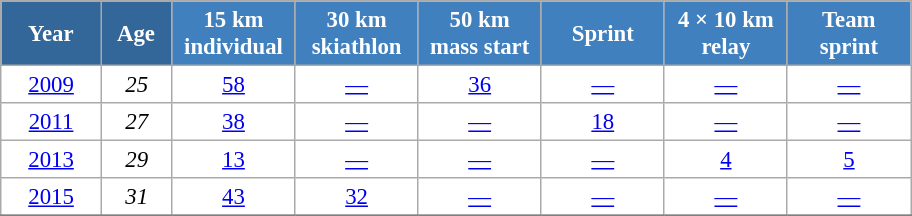<table class="wikitable" style="font-size:95%; text-align:center; border:grey solid 1px; border-collapse:collapse; background:#ffffff;">
<tr>
<th style="background-color:#369; color:white; width:60px;"> Year </th>
<th style="background-color:#369; color:white; width:40px;"> Age </th>
<th style="background-color:#4180be; color:white; width:75px;"> 15 km <br> individual </th>
<th style="background-color:#4180be; color:white; width:75px;"> 30 km <br> skiathlon </th>
<th style="background-color:#4180be; color:white; width:75px;"> 50 km <br> mass start </th>
<th style="background-color:#4180be; color:white; width:75px;"> Sprint </th>
<th style="background-color:#4180be; color:white; width:75px;"> 4 × 10 km <br> relay </th>
<th style="background-color:#4180be; color:white; width:75px;"> Team <br> sprint </th>
</tr>
<tr>
<td><a href='#'>2009</a></td>
<td><em>25</em></td>
<td><a href='#'>58</a></td>
<td><a href='#'>—</a></td>
<td><a href='#'>36</a></td>
<td><a href='#'>—</a></td>
<td><a href='#'>—</a></td>
<td><a href='#'>—</a></td>
</tr>
<tr>
<td><a href='#'>2011</a></td>
<td><em>27</em></td>
<td><a href='#'>38</a></td>
<td><a href='#'>—</a></td>
<td><a href='#'>—</a></td>
<td><a href='#'>18</a></td>
<td><a href='#'>—</a></td>
<td><a href='#'>—</a></td>
</tr>
<tr>
<td><a href='#'>2013</a></td>
<td><em>29</em></td>
<td><a href='#'>13</a></td>
<td><a href='#'>—</a></td>
<td><a href='#'>—</a></td>
<td><a href='#'>—</a></td>
<td><a href='#'>4</a></td>
<td><a href='#'>5</a></td>
</tr>
<tr>
<td><a href='#'>2015</a></td>
<td><em>31</em></td>
<td><a href='#'>43</a></td>
<td><a href='#'>32</a></td>
<td><a href='#'>—</a></td>
<td><a href='#'>—</a></td>
<td><a href='#'>—</a></td>
<td><a href='#'>—</a></td>
</tr>
<tr>
</tr>
</table>
